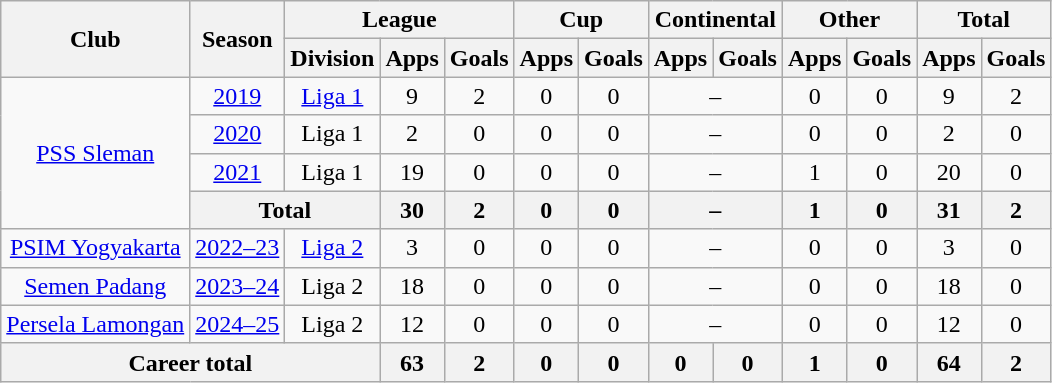<table class="wikitable" style="text-align: center">
<tr>
<th rowspan="2">Club</th>
<th rowspan="2">Season</th>
<th colspan="3">League</th>
<th colspan="2">Cup</th>
<th colspan="2">Continental</th>
<th colspan="2">Other</th>
<th colspan="2">Total</th>
</tr>
<tr>
<th>Division</th>
<th>Apps</th>
<th>Goals</th>
<th>Apps</th>
<th>Goals</th>
<th>Apps</th>
<th>Goals</th>
<th>Apps</th>
<th>Goals</th>
<th>Apps</th>
<th>Goals</th>
</tr>
<tr>
<td rowspan="4"><a href='#'>PSS Sleman</a></td>
<td><a href='#'>2019</a></td>
<td rowspan="1" valign="center"><a href='#'>Liga 1</a></td>
<td>9</td>
<td>2</td>
<td>0</td>
<td>0</td>
<td colspan="2">–</td>
<td>0</td>
<td>0</td>
<td>9</td>
<td>2</td>
</tr>
<tr>
<td><a href='#'>2020</a></td>
<td rowspan="1" valign="center">Liga 1</td>
<td>2</td>
<td>0</td>
<td>0</td>
<td>0</td>
<td colspan="2">–</td>
<td>0</td>
<td>0</td>
<td>2</td>
<td>0</td>
</tr>
<tr>
<td><a href='#'>2021</a></td>
<td rowspan="1" valign="center">Liga 1</td>
<td>19</td>
<td>0</td>
<td>0</td>
<td>0</td>
<td colspan="2">–</td>
<td>1</td>
<td>0</td>
<td>20</td>
<td>0</td>
</tr>
<tr>
<th colspan="2">Total</th>
<th>30</th>
<th>2</th>
<th>0</th>
<th>0</th>
<th colspan="2">–</th>
<th>1</th>
<th>0</th>
<th>31</th>
<th>2</th>
</tr>
<tr>
<td rowspan="1"><a href='#'>PSIM Yogyakarta</a></td>
<td><a href='#'>2022–23</a></td>
<td rowspan="1" valign="center"><a href='#'>Liga 2</a></td>
<td>3</td>
<td>0</td>
<td>0</td>
<td>0</td>
<td colspan="2">–</td>
<td>0</td>
<td>0</td>
<td>3</td>
<td>0</td>
</tr>
<tr>
<td rowspan="1"><a href='#'>Semen Padang</a></td>
<td><a href='#'>2023–24</a></td>
<td rowspan="1">Liga 2</td>
<td>18</td>
<td>0</td>
<td>0</td>
<td>0</td>
<td colspan="2">–</td>
<td>0</td>
<td>0</td>
<td>18</td>
<td>0</td>
</tr>
<tr>
<td rowspan="1"><a href='#'>Persela Lamongan</a></td>
<td><a href='#'>2024–25</a></td>
<td rowspan="1">Liga 2</td>
<td>12</td>
<td>0</td>
<td>0</td>
<td>0</td>
<td colspan="2">–</td>
<td>0</td>
<td>0</td>
<td>12</td>
<td>0</td>
</tr>
<tr>
<th colspan=3>Career total</th>
<th>63</th>
<th>2</th>
<th>0</th>
<th>0</th>
<th>0</th>
<th>0</th>
<th>1</th>
<th>0</th>
<th>64</th>
<th>2</th>
</tr>
</table>
